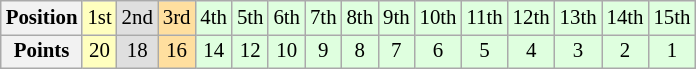<table class="wikitable" style="font-size:87%; text-align: center">
<tr>
<th>Position</th>
<td style="background:#FFFFBF;">1st</td>
<td style="background:#DFDFDF;">2nd</td>
<td style="background:#FFDF9F;">3rd</td>
<td style="background:#DFFFDF;">4th</td>
<td style="background:#DFFFDF;">5th</td>
<td style="background:#DFFFDF;">6th</td>
<td style="background:#DFFFDF;">7th</td>
<td style="background:#DFFFDF;">8th</td>
<td style="background:#DFFFDF;">9th</td>
<td style="background:#DFFFDF;">10th</td>
<td style="background:#DFFFDF;">11th</td>
<td style="background:#DFFFDF;">12th</td>
<td style="background:#DFFFDF;">13th</td>
<td style="background:#DFFFDF;">14th</td>
<td style="background:#DFFFDF;">15th</td>
</tr>
<tr>
<th>Points</th>
<td style="background:#FFFFBF;">20</td>
<td style="background:#DFDFDF;">18</td>
<td style="background:#FFDF9F;">16</td>
<td style="background:#DFFFDF;">14</td>
<td style="background:#DFFFDF;">12</td>
<td style="background:#DFFFDF;">10</td>
<td style="background:#DFFFDF;">9</td>
<td style="background:#DFFFDF;">8</td>
<td style="background:#DFFFDF;">7</td>
<td style="background:#DFFFDF;">6</td>
<td style="background:#DFFFDF;">5</td>
<td style="background:#DFFFDF;">4</td>
<td style="background:#DFFFDF;">3</td>
<td style="background:#DFFFDF;">2</td>
<td style="background:#DFFFDF;">1</td>
</tr>
</table>
